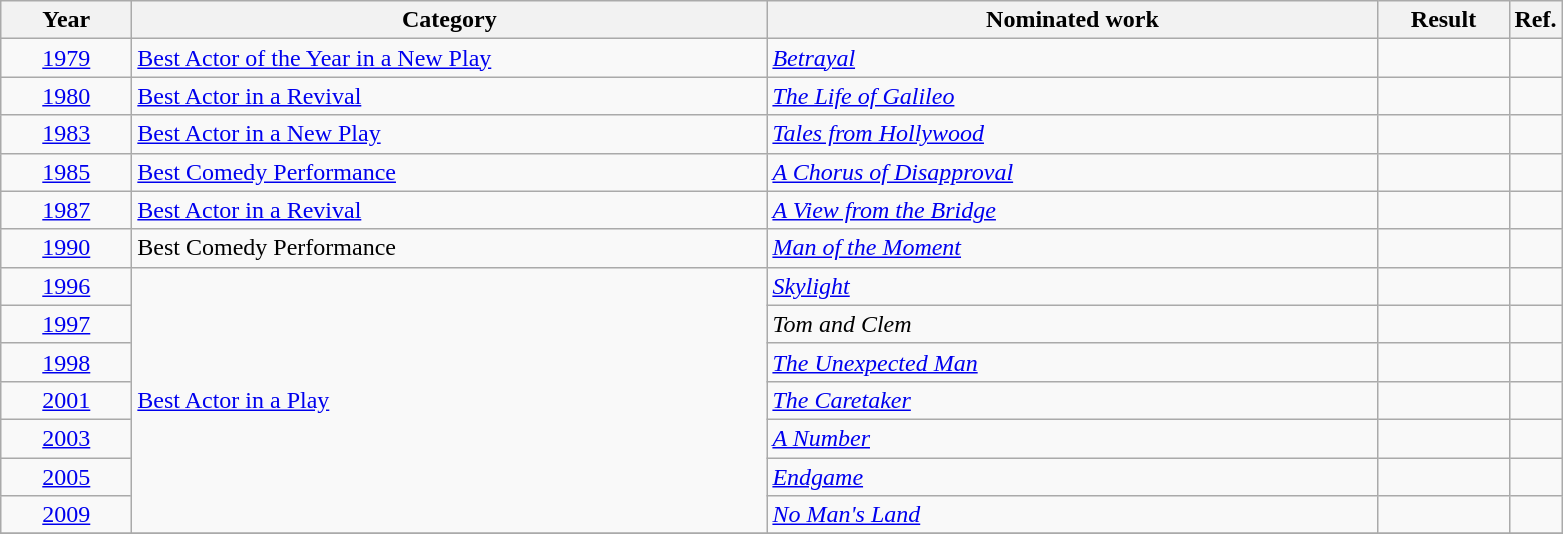<table class=wikitable>
<tr>
<th scope="col" style="width:5em;">Year</th>
<th scope="col" style="width:26em;">Category</th>
<th scope="col" style="width:25em;">Nominated work</th>
<th scope="col" style="width:5em;">Result</th>
<th>Ref.</th>
</tr>
<tr>
<td style="text-align:center;"><a href='#'>1979</a></td>
<td><a href='#'>Best Actor of the Year in a New Play</a></td>
<td><em><a href='#'>Betrayal</a></em></td>
<td></td>
<td style="text-align:center;"></td>
</tr>
<tr>
<td style="text-align:center;"><a href='#'>1980</a></td>
<td><a href='#'>Best Actor in a Revival</a></td>
<td><em><a href='#'>The Life of Galileo</a></em></td>
<td></td>
<td style="text-align:center;"></td>
</tr>
<tr>
<td style="text-align:center;"><a href='#'>1983</a></td>
<td><a href='#'>Best Actor in a New Play</a></td>
<td><em><a href='#'>Tales from Hollywood</a></em></td>
<td></td>
<td style="text-align:center;"></td>
</tr>
<tr>
<td style="text-align:center;"><a href='#'>1985</a></td>
<td><a href='#'>Best Comedy Performance</a></td>
<td><em><a href='#'>A Chorus of Disapproval</a></em></td>
<td></td>
<td style="text-align:center;"></td>
</tr>
<tr>
<td style="text-align:center;"><a href='#'>1987</a></td>
<td><a href='#'>Best Actor in a Revival</a></td>
<td><em><a href='#'>A View from the Bridge</a></em></td>
<td></td>
<td style="text-align:center;"></td>
</tr>
<tr>
<td style="text-align:center;"><a href='#'>1990</a></td>
<td>Best Comedy Performance</td>
<td><em><a href='#'>Man of the Moment</a></em></td>
<td></td>
<td style="text-align:center;"></td>
</tr>
<tr>
<td style="text-align:center;"><a href='#'>1996</a></td>
<td rowspan=7><a href='#'>Best Actor in a Play</a></td>
<td><em><a href='#'>Skylight</a></em></td>
<td></td>
<td style="text-align:center;"></td>
</tr>
<tr>
<td style="text-align:center;"><a href='#'>1997</a></td>
<td><em>Tom and Clem</em></td>
<td></td>
<td style="text-align:center;"></td>
</tr>
<tr>
<td style="text-align:center;"><a href='#'>1998</a></td>
<td><em><a href='#'>The Unexpected Man</a></em></td>
<td></td>
<td style="text-align:center;"></td>
</tr>
<tr>
<td style="text-align:center;"><a href='#'>2001</a></td>
<td><em><a href='#'>The Caretaker</a></em></td>
<td></td>
<td style="text-align:center;"></td>
</tr>
<tr>
<td style="text-align:center;"><a href='#'>2003</a></td>
<td><em><a href='#'>A Number</a></em></td>
<td></td>
<td style="text-align:center;"></td>
</tr>
<tr>
<td style="text-align:center;"><a href='#'>2005</a></td>
<td><em><a href='#'>Endgame</a></em></td>
<td></td>
<td style="text-align:center;"></td>
</tr>
<tr>
<td style="text-align:center;"><a href='#'>2009</a></td>
<td><em><a href='#'>No Man's Land</a></em></td>
<td></td>
<td style="text-align:center;"></td>
</tr>
<tr>
</tr>
</table>
